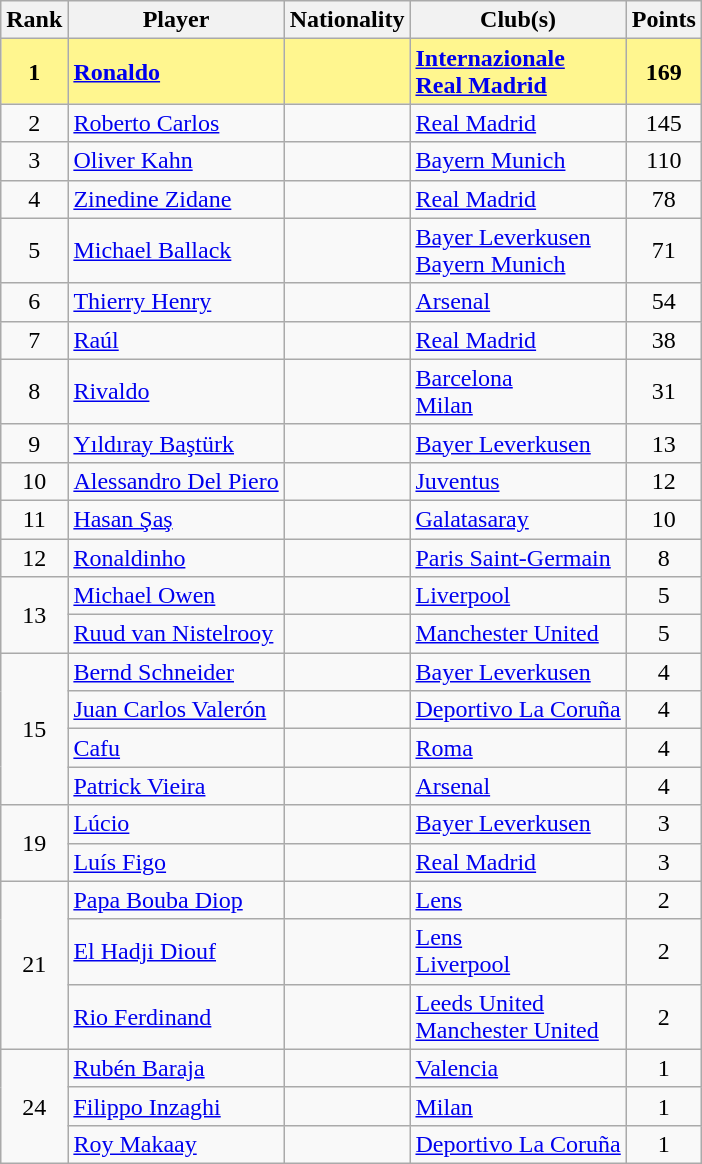<table class="wikitable" style="text-align: center;">
<tr>
<th>Rank</th>
<th>Player</th>
<th>Nationality</th>
<th>Club(s)</th>
<th>Points</th>
</tr>
<tr style="background-color: #FFF68F; font-weight: bold;">
<td align="center">1</td>
<td align="left"><a href='#'>Ronaldo</a></td>
<td align="left"></td>
<td align="left"> <a href='#'>Internazionale</a><br> <a href='#'>Real Madrid</a></td>
<td>169</td>
</tr>
<tr>
<td>2</td>
<td align="left"><a href='#'>Roberto Carlos</a></td>
<td align="left"></td>
<td align="left"> <a href='#'>Real Madrid</a></td>
<td>145</td>
</tr>
<tr>
<td>3</td>
<td align="left"><a href='#'>Oliver Kahn</a></td>
<td align="left"></td>
<td align="left"> <a href='#'>Bayern Munich</a></td>
<td>110</td>
</tr>
<tr>
<td>4</td>
<td align="left"><a href='#'>Zinedine Zidane</a></td>
<td align="left"></td>
<td align="left"> <a href='#'>Real Madrid</a></td>
<td>78</td>
</tr>
<tr>
<td>5</td>
<td align="left"><a href='#'>Michael Ballack</a></td>
<td align="left"></td>
<td align="left"> <a href='#'>Bayer Leverkusen</a><br> <a href='#'>Bayern Munich</a></td>
<td>71</td>
</tr>
<tr>
<td>6</td>
<td align="left"><a href='#'>Thierry Henry</a></td>
<td align="left"></td>
<td align="left"> <a href='#'>Arsenal</a></td>
<td>54</td>
</tr>
<tr>
<td>7</td>
<td align="left"><a href='#'>Raúl</a></td>
<td align="left"></td>
<td align="left"> <a href='#'>Real Madrid</a></td>
<td>38</td>
</tr>
<tr>
<td>8</td>
<td align="left"><a href='#'>Rivaldo</a></td>
<td align="left"></td>
<td align="left"> <a href='#'>Barcelona</a><br> <a href='#'>Milan</a></td>
<td>31</td>
</tr>
<tr>
<td>9</td>
<td align="left"><a href='#'>Yıldıray Baştürk</a></td>
<td align="left"></td>
<td align="left"> <a href='#'>Bayer Leverkusen</a></td>
<td>13</td>
</tr>
<tr>
<td>10</td>
<td align="left"><a href='#'>Alessandro Del Piero</a></td>
<td align="left"></td>
<td align="left"> <a href='#'>Juventus</a></td>
<td>12</td>
</tr>
<tr>
<td>11</td>
<td align="left"><a href='#'>Hasan Şaş</a></td>
<td align="left"></td>
<td align="left"> <a href='#'>Galatasaray</a></td>
<td>10</td>
</tr>
<tr>
<td>12</td>
<td align="left"><a href='#'>Ronaldinho</a></td>
<td align="left"></td>
<td align="left"> <a href='#'>Paris Saint-Germain</a></td>
<td>8</td>
</tr>
<tr>
<td rowspan="2">13</td>
<td align="left"><a href='#'>Michael Owen</a></td>
<td align="left"></td>
<td align="left"> <a href='#'>Liverpool</a></td>
<td>5</td>
</tr>
<tr>
<td align="left"><a href='#'>Ruud van Nistelrooy</a></td>
<td align="left"></td>
<td align="left"> <a href='#'>Manchester United</a></td>
<td>5</td>
</tr>
<tr>
<td rowspan="4">15</td>
<td align="left"><a href='#'>Bernd Schneider</a></td>
<td align="left"></td>
<td align="left"> <a href='#'>Bayer Leverkusen</a></td>
<td>4</td>
</tr>
<tr>
<td align="left"><a href='#'>Juan Carlos Valerón</a></td>
<td align="left"></td>
<td align="left"> <a href='#'>Deportivo La Coruña</a></td>
<td>4</td>
</tr>
<tr>
<td align="left"><a href='#'>Cafu</a></td>
<td align="left"></td>
<td align="left"> <a href='#'>Roma</a></td>
<td>4</td>
</tr>
<tr>
<td align="left"><a href='#'>Patrick Vieira</a></td>
<td align="left"></td>
<td align="left"> <a href='#'>Arsenal</a></td>
<td>4</td>
</tr>
<tr>
<td rowspan="2">19</td>
<td align="left"><a href='#'>Lúcio</a></td>
<td align="left"></td>
<td align="left"> <a href='#'>Bayer Leverkusen</a></td>
<td>3</td>
</tr>
<tr>
<td align="left"><a href='#'>Luís Figo</a></td>
<td align="left"></td>
<td align="left"> <a href='#'>Real Madrid</a></td>
<td>3</td>
</tr>
<tr>
<td rowspan="3">21</td>
<td align="left"><a href='#'>Papa Bouba Diop</a></td>
<td align="left"></td>
<td align="left"> <a href='#'>Lens</a></td>
<td>2</td>
</tr>
<tr>
<td align="left"><a href='#'>El Hadji Diouf</a></td>
<td align="left"></td>
<td align="left"> <a href='#'>Lens</a><br> <a href='#'>Liverpool</a></td>
<td>2</td>
</tr>
<tr>
<td align="left"><a href='#'>Rio Ferdinand</a></td>
<td align="left"></td>
<td align="left"> <a href='#'>Leeds United</a><br> <a href='#'>Manchester United</a></td>
<td>2</td>
</tr>
<tr>
<td rowspan="3">24</td>
<td align="left"><a href='#'>Rubén Baraja</a></td>
<td align="left"></td>
<td align="left"> <a href='#'>Valencia</a></td>
<td>1</td>
</tr>
<tr>
<td align="left"><a href='#'>Filippo Inzaghi</a></td>
<td align="left"></td>
<td align="left"> <a href='#'>Milan</a></td>
<td>1</td>
</tr>
<tr>
<td align="left"><a href='#'>Roy Makaay</a></td>
<td align="left"></td>
<td align="left"> <a href='#'>Deportivo La Coruña</a></td>
<td>1</td>
</tr>
</table>
